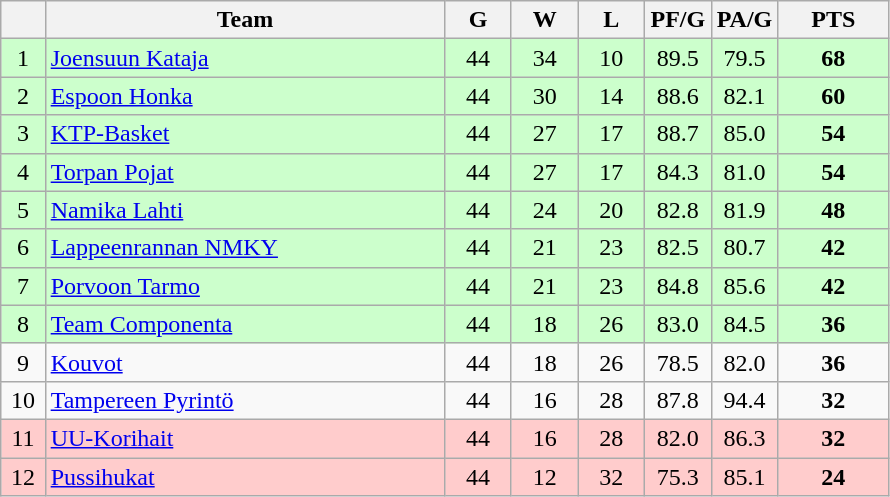<table class="wikitable">
<tr>
<th style="width:5%;"></th>
<th style="width:45%;">Team</th>
<th style="width:7.5%;">G</th>
<th style="width:7.5%;">W</th>
<th style="width:7.5%;">L</th>
<th style="width:7.5%;">PF/G</th>
<th style="width:7.5%;">PA/G</th>
<th style="width:12.5%;">PTS</th>
</tr>
<tr style="background:#cfc; text-align:center;">
<td>1</td>
<td style="text-align:left;"><a href='#'>Joensuun Kataja</a></td>
<td>44</td>
<td>34</td>
<td>10</td>
<td>89.5</td>
<td>79.5</td>
<td><strong>68</strong></td>
</tr>
<tr style="background:#cfc; text-align:center;">
<td>2</td>
<td style="text-align:left;"><a href='#'>Espoon Honka</a></td>
<td>44</td>
<td>30</td>
<td>14</td>
<td>88.6</td>
<td>82.1</td>
<td><strong>60</strong></td>
</tr>
<tr style="background:#cfc; text-align:center;">
<td>3</td>
<td style="text-align:left;"><a href='#'>KTP-Basket</a></td>
<td>44</td>
<td>27</td>
<td>17</td>
<td>88.7</td>
<td>85.0</td>
<td><strong>54</strong></td>
</tr>
<tr style="background:#cfc; text-align:center;">
<td>4</td>
<td style="text-align:left;"><a href='#'>Torpan Pojat</a></td>
<td>44</td>
<td>27</td>
<td>17</td>
<td>84.3</td>
<td>81.0</td>
<td><strong>54</strong></td>
</tr>
<tr style="background:#cfc; text-align:center;">
<td>5</td>
<td style="text-align:left;"><a href='#'>Namika Lahti</a></td>
<td>44</td>
<td>24</td>
<td>20</td>
<td>82.8</td>
<td>81.9</td>
<td><strong>48</strong></td>
</tr>
<tr style="background:#cfc; text-align:center;">
<td>6</td>
<td style="text-align:left;"><a href='#'>Lappeenrannan NMKY</a></td>
<td>44</td>
<td>21</td>
<td>23</td>
<td>82.5</td>
<td>80.7</td>
<td><strong>42</strong></td>
</tr>
<tr style="background:#cfc; text-align:center;">
<td>7</td>
<td style="text-align:left;"><a href='#'>Porvoon Tarmo</a></td>
<td>44</td>
<td>21</td>
<td>23</td>
<td>84.8</td>
<td>85.6</td>
<td><strong>42</strong></td>
</tr>
<tr style="background:#cfc; text-align:center;">
<td>8</td>
<td style="text-align:left;"><a href='#'>Team Componenta</a></td>
<td>44</td>
<td>18</td>
<td>26</td>
<td>83.0</td>
<td>84.5</td>
<td><strong>36</strong></td>
</tr>
<tr style="text-align:center;">
<td>9</td>
<td style="text-align:left;"><a href='#'>Kouvot</a></td>
<td>44</td>
<td>18</td>
<td>26</td>
<td>78.5</td>
<td>82.0</td>
<td><strong>36</strong></td>
</tr>
<tr style="text-align:center;">
<td>10</td>
<td style="text-align:left;"><a href='#'>Tampereen Pyrintö</a></td>
<td>44</td>
<td>16</td>
<td>28</td>
<td>87.8</td>
<td>94.4</td>
<td><strong>32</strong></td>
</tr>
<tr style="background:#fcc; text-align:center;">
<td>11</td>
<td style="text-align:left;"><a href='#'>UU-Korihait</a></td>
<td>44</td>
<td>16</td>
<td>28</td>
<td>82.0</td>
<td>86.3</td>
<td><strong>32</strong></td>
</tr>
<tr style="background:#fcc; text-align:center;">
<td>12</td>
<td style="text-align:left;"><a href='#'>Pussihukat</a></td>
<td>44</td>
<td>12</td>
<td>32</td>
<td>75.3</td>
<td>85.1</td>
<td><strong>24</strong></td>
</tr>
</table>
